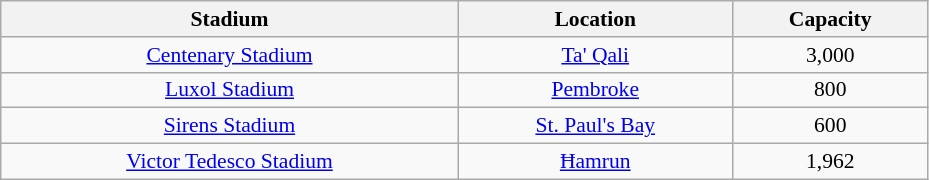<table class="wikitable sortable" style="text-align:center; font-size:90%; width:49%;">
<tr>
<th width:50%;">Stadium</th>
<th width:30%;">Location</th>
<th width:20%;">Capacity</th>
</tr>
<tr>
<td><a href='#'>Centenary Stadium</a></td>
<td><a href='#'>Ta' Qali</a></td>
<td>3,000</td>
</tr>
<tr>
<td><a href='#'>Luxol Stadium</a></td>
<td><a href='#'>Pembroke</a></td>
<td>800</td>
</tr>
<tr>
<td><a href='#'>Sirens Stadium</a></td>
<td><a href='#'>St. Paul's Bay</a></td>
<td>600</td>
</tr>
<tr>
<td><a href='#'>Victor Tedesco Stadium</a></td>
<td><a href='#'>Ħamrun</a></td>
<td>1,962</td>
</tr>
</table>
